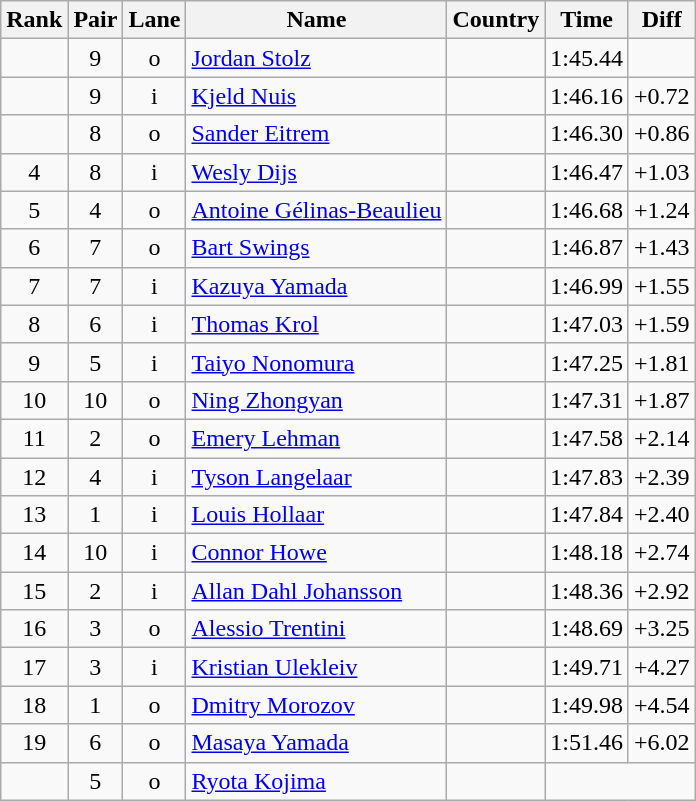<table class="wikitable sortable" style="text-align:center">
<tr>
<th>Rank</th>
<th>Pair</th>
<th>Lane</th>
<th>Name</th>
<th>Country</th>
<th>Time</th>
<th>Diff</th>
</tr>
<tr>
<td></td>
<td>9</td>
<td>o</td>
<td align=left><a href='#'>Jordan Stolz</a></td>
<td align=left></td>
<td>1:45.44<br><strong></strong></td>
</tr>
<tr>
<td></td>
<td>9</td>
<td>i</td>
<td align=left><a href='#'>Kjeld Nuis</a></td>
<td align=left></td>
<td>1:46.16</td>
<td>+0.72</td>
</tr>
<tr>
<td></td>
<td>8</td>
<td>o</td>
<td align=left><a href='#'>Sander Eitrem</a></td>
<td align=left></td>
<td>1:46.30</td>
<td>+0.86</td>
</tr>
<tr>
<td>4</td>
<td>8</td>
<td>i</td>
<td align=left><a href='#'>Wesly Dijs</a></td>
<td align=left></td>
<td>1:46.47</td>
<td>+1.03</td>
</tr>
<tr>
<td>5</td>
<td>4</td>
<td>o</td>
<td align=left><a href='#'>Antoine Gélinas-Beaulieu</a></td>
<td align=left></td>
<td>1:46.68</td>
<td>+1.24</td>
</tr>
<tr>
<td>6</td>
<td>7</td>
<td>o</td>
<td align=left><a href='#'>Bart Swings</a></td>
<td align=left></td>
<td>1:46.87</td>
<td>+1.43</td>
</tr>
<tr>
<td>7</td>
<td>7</td>
<td>i</td>
<td align=left><a href='#'>Kazuya Yamada</a></td>
<td align=left></td>
<td>1:46.99</td>
<td>+1.55</td>
</tr>
<tr>
<td>8</td>
<td>6</td>
<td>i</td>
<td align=left><a href='#'>Thomas Krol</a></td>
<td align=left></td>
<td>1:47.03</td>
<td>+1.59</td>
</tr>
<tr>
<td>9</td>
<td>5</td>
<td>i</td>
<td align=left><a href='#'>Taiyo Nonomura</a></td>
<td align=left></td>
<td>1:47.25</td>
<td>+1.81</td>
</tr>
<tr>
<td>10</td>
<td>10</td>
<td>o</td>
<td align=left><a href='#'>Ning Zhongyan</a></td>
<td align=left></td>
<td>1:47.31</td>
<td>+1.87</td>
</tr>
<tr>
<td>11</td>
<td>2</td>
<td>o</td>
<td align=left><a href='#'>Emery Lehman</a></td>
<td align=left></td>
<td>1:47.58</td>
<td>+2.14</td>
</tr>
<tr>
<td>12</td>
<td>4</td>
<td>i</td>
<td align=left><a href='#'>Tyson Langelaar</a></td>
<td align=left></td>
<td>1:47.83</td>
<td>+2.39</td>
</tr>
<tr>
<td>13</td>
<td>1</td>
<td>i</td>
<td align=left><a href='#'>Louis Hollaar</a></td>
<td align=left></td>
<td>1:47.84</td>
<td>+2.40</td>
</tr>
<tr>
<td>14</td>
<td>10</td>
<td>i</td>
<td align=left><a href='#'>Connor Howe</a></td>
<td align=left></td>
<td>1:48.18</td>
<td>+2.74</td>
</tr>
<tr>
<td>15</td>
<td>2</td>
<td>i</td>
<td align=left><a href='#'>Allan Dahl Johansson</a></td>
<td align=left></td>
<td>1:48.36</td>
<td>+2.92</td>
</tr>
<tr>
<td>16</td>
<td>3</td>
<td>o</td>
<td align=left><a href='#'>Alessio Trentini</a></td>
<td align=left></td>
<td>1:48.69</td>
<td>+3.25</td>
</tr>
<tr>
<td>17</td>
<td>3</td>
<td>i</td>
<td align=left><a href='#'>Kristian Ulekleiv</a></td>
<td align=left></td>
<td>1:49.71</td>
<td>+4.27</td>
</tr>
<tr>
<td>18</td>
<td>1</td>
<td>o</td>
<td align=left><a href='#'>Dmitry Morozov</a></td>
<td align=left></td>
<td>1:49.98</td>
<td>+4.54</td>
</tr>
<tr>
<td>19</td>
<td>6</td>
<td>o</td>
<td align=left><a href='#'>Masaya Yamada</a></td>
<td align=left></td>
<td>1:51.46</td>
<td>+6.02</td>
</tr>
<tr>
<td></td>
<td>5</td>
<td>o</td>
<td align=left><a href='#'>Ryota Kojima</a></td>
<td align=left></td>
<td colspan="2"></td>
</tr>
</table>
